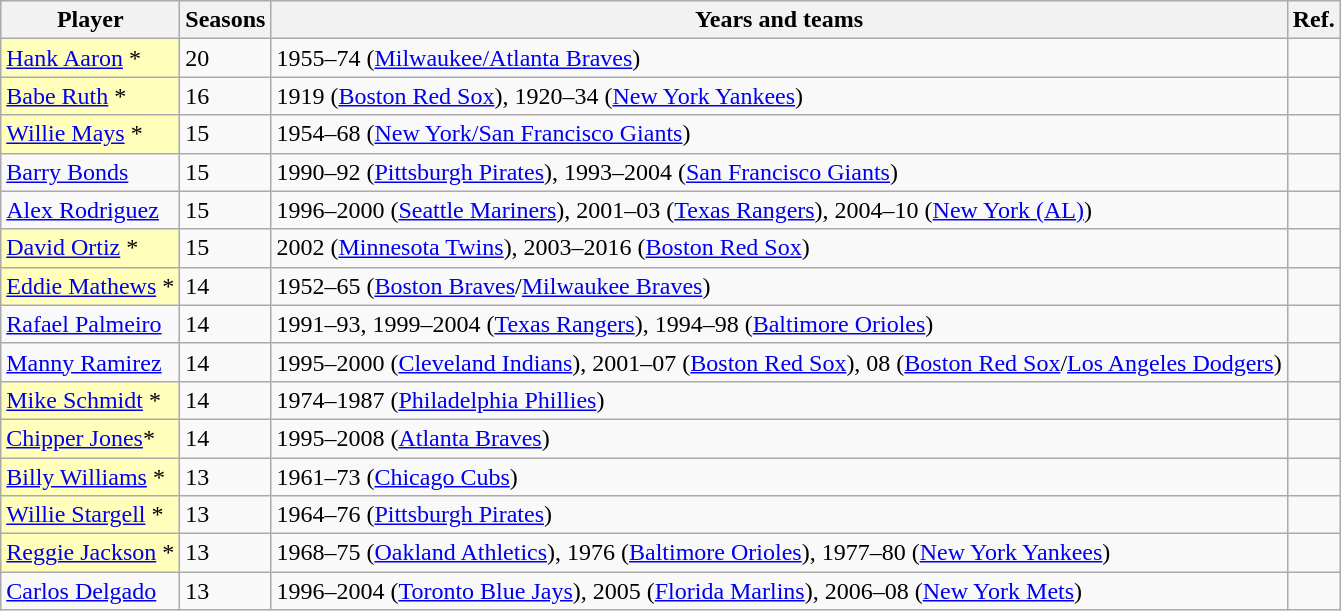<table class="wikitable">
<tr>
<th>Player</th>
<th>Seasons</th>
<th>Years and teams</th>
<th>Ref.</th>
</tr>
<tr>
<td style="background-color:#ffffbb"><a href='#'>Hank Aaron</a> *</td>
<td>20</td>
<td>1955–74 (<a href='#'>Milwaukee/Atlanta Braves</a>)</td>
<td></td>
</tr>
<tr>
<td style="background-color:#ffffbb"><a href='#'>Babe Ruth</a> *</td>
<td>16</td>
<td>1919 (<a href='#'>Boston Red Sox</a>), 1920–34 (<a href='#'>New York Yankees</a>)</td>
<td></td>
</tr>
<tr>
<td style="background-color:#ffffbb"><a href='#'>Willie Mays</a> *</td>
<td>15</td>
<td>1954–68 (<a href='#'>New York/San Francisco Giants</a>)</td>
<td></td>
</tr>
<tr>
<td><a href='#'>Barry Bonds</a></td>
<td>15</td>
<td>1990–92 (<a href='#'>Pittsburgh Pirates</a>), 1993–2004 (<a href='#'>San Francisco Giants</a>)</td>
<td></td>
</tr>
<tr>
<td><a href='#'>Alex Rodriguez</a></td>
<td>15</td>
<td>1996–2000 (<a href='#'>Seattle Mariners</a>), 2001–03 (<a href='#'>Texas Rangers</a>), 2004–10 (<a href='#'>New York (AL)</a>)</td>
<td></td>
</tr>
<tr>
<td style="background-color:#ffffbb"><a href='#'>David Ortiz</a> *</td>
<td>15</td>
<td>2002 (<a href='#'>Minnesota Twins</a>), 2003–2016 (<a href='#'>Boston Red Sox</a>)</td>
<td></td>
</tr>
<tr>
<td style="background-color:#ffffbb"><a href='#'>Eddie Mathews</a> *</td>
<td>14</td>
<td>1952–65 (<a href='#'>Boston Braves</a>/<a href='#'>Milwaukee Braves</a>)</td>
<td></td>
</tr>
<tr>
<td><a href='#'>Rafael Palmeiro</a></td>
<td>14</td>
<td>1991–93, 1999–2004 (<a href='#'>Texas Rangers</a>), 1994–98 (<a href='#'>Baltimore Orioles</a>)</td>
<td></td>
</tr>
<tr>
<td><a href='#'>Manny Ramirez</a></td>
<td>14</td>
<td>1995–2000 (<a href='#'>Cleveland Indians</a>), 2001–07 (<a href='#'>Boston Red Sox</a>), 08 (<a href='#'>Boston Red Sox</a>/<a href='#'>Los Angeles Dodgers</a>)</td>
<td></td>
</tr>
<tr>
<td style="background-color:#ffffbb"><a href='#'>Mike Schmidt</a> *</td>
<td>14</td>
<td>1974–1987 (<a href='#'>Philadelphia Phillies</a>)</td>
<td></td>
</tr>
<tr>
<td style="background-color:#ffffbb"><a href='#'>Chipper Jones</a>*</td>
<td>14</td>
<td>1995–2008 (<a href='#'>Atlanta Braves</a>)</td>
<td></td>
</tr>
<tr>
<td style="background-color:#ffffbb"><a href='#'>Billy Williams</a> *</td>
<td>13</td>
<td>1961–73 (<a href='#'>Chicago Cubs</a>)</td>
<td></td>
</tr>
<tr>
<td style="background-color:#ffffbb"><a href='#'>Willie Stargell</a> *</td>
<td>13</td>
<td>1964–76 (<a href='#'>Pittsburgh Pirates</a>)</td>
<td></td>
</tr>
<tr>
<td style="background-color:#ffffbb"><a href='#'>Reggie Jackson</a> *</td>
<td>13</td>
<td>1968–75 (<a href='#'>Oakland Athletics</a>), 1976 (<a href='#'>Baltimore Orioles</a>), 1977–80 (<a href='#'>New York Yankees</a>)</td>
<td></td>
</tr>
<tr>
<td><a href='#'>Carlos Delgado</a></td>
<td>13</td>
<td>1996–2004 (<a href='#'>Toronto Blue Jays</a>), 2005 (<a href='#'>Florida Marlins</a>), 2006–08 (<a href='#'>New York Mets</a>)</td>
</tr>
</table>
